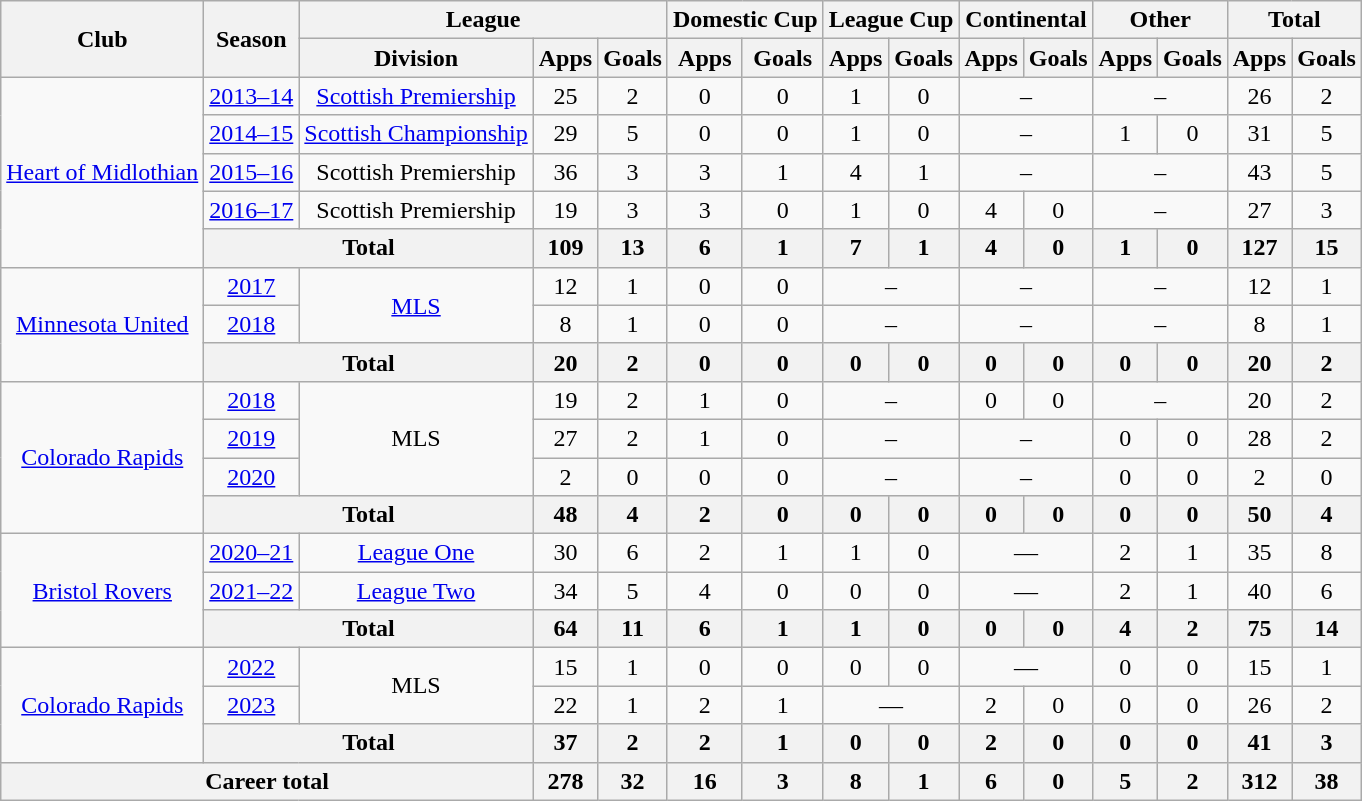<table class="wikitable" style="text-align: center;">
<tr>
<th rowspan=2>Club</th>
<th rowspan=2>Season</th>
<th colspan=3>League</th>
<th colspan=2>Domestic Cup</th>
<th colspan=2>League Cup</th>
<th colspan=2>Continental</th>
<th colspan=2>Other</th>
<th colspan=2>Total</th>
</tr>
<tr>
<th>Division</th>
<th>Apps</th>
<th>Goals</th>
<th>Apps</th>
<th>Goals</th>
<th>Apps</th>
<th>Goals</th>
<th>Apps</th>
<th>Goals</th>
<th>Apps</th>
<th>Goals</th>
<th>Apps</th>
<th>Goals</th>
</tr>
<tr>
<td rowspan=5><a href='#'>Heart of Midlothian</a></td>
<td><a href='#'>2013–14</a></td>
<td><a href='#'>Scottish Premiership</a></td>
<td>25</td>
<td>2</td>
<td>0</td>
<td>0</td>
<td>1</td>
<td>0</td>
<td colspan=2>–</td>
<td colspan=2>–</td>
<td>26</td>
<td>2</td>
</tr>
<tr>
<td><a href='#'>2014–15</a></td>
<td><a href='#'>Scottish Championship</a></td>
<td>29</td>
<td>5</td>
<td>0</td>
<td>0</td>
<td>1</td>
<td>0</td>
<td colspan=2>–</td>
<td>1</td>
<td>0</td>
<td>31</td>
<td>5</td>
</tr>
<tr>
<td><a href='#'>2015–16</a></td>
<td>Scottish Premiership</td>
<td>36</td>
<td>3</td>
<td>3</td>
<td>1</td>
<td>4</td>
<td>1</td>
<td colspan=2>–</td>
<td colspan=2>–</td>
<td>43</td>
<td>5</td>
</tr>
<tr>
<td><a href='#'>2016–17</a></td>
<td>Scottish Premiership</td>
<td>19</td>
<td>3</td>
<td>3</td>
<td>0</td>
<td>1</td>
<td>0</td>
<td>4</td>
<td>0</td>
<td colspan=2>–</td>
<td>27</td>
<td>3</td>
</tr>
<tr>
<th colspan=2>Total</th>
<th>109</th>
<th>13</th>
<th>6</th>
<th>1</th>
<th>7</th>
<th>1</th>
<th>4</th>
<th>0</th>
<th>1</th>
<th>0</th>
<th>127</th>
<th>15</th>
</tr>
<tr>
<td rowspan=3><a href='#'>Minnesota United</a></td>
<td><a href='#'>2017</a></td>
<td rowspan=2><a href='#'>MLS</a></td>
<td>12</td>
<td>1</td>
<td>0</td>
<td>0</td>
<td colspan=2>–</td>
<td colspan=2>–</td>
<td colspan=2>–</td>
<td>12</td>
<td>1</td>
</tr>
<tr>
<td><a href='#'>2018</a></td>
<td>8</td>
<td>1</td>
<td>0</td>
<td>0</td>
<td colspan=2>–</td>
<td colspan=2>–</td>
<td colspan=2>–</td>
<td>8</td>
<td>1</td>
</tr>
<tr>
<th colspan=2>Total</th>
<th>20</th>
<th>2</th>
<th>0</th>
<th>0</th>
<th>0</th>
<th>0</th>
<th>0</th>
<th>0</th>
<th>0</th>
<th>0</th>
<th>20</th>
<th>2</th>
</tr>
<tr>
<td rowspan=4><a href='#'>Colorado Rapids</a></td>
<td><a href='#'>2018</a></td>
<td rowspan=3>MLS</td>
<td>19</td>
<td>2</td>
<td>1</td>
<td>0</td>
<td colspan=2>–</td>
<td>0</td>
<td>0</td>
<td colspan=2>–</td>
<td>20</td>
<td>2</td>
</tr>
<tr>
<td><a href='#'>2019</a></td>
<td>27</td>
<td>2</td>
<td>1</td>
<td>0</td>
<td colspan=2>–</td>
<td colspan=2>–</td>
<td>0</td>
<td>0</td>
<td>28</td>
<td>2</td>
</tr>
<tr>
<td><a href='#'>2020</a></td>
<td>2</td>
<td>0</td>
<td>0</td>
<td>0</td>
<td colspan=2>–</td>
<td colspan=2>–</td>
<td>0</td>
<td>0</td>
<td>2</td>
<td>0</td>
</tr>
<tr>
<th colspan=2>Total</th>
<th>48</th>
<th>4</th>
<th>2</th>
<th>0</th>
<th>0</th>
<th>0</th>
<th>0</th>
<th>0</th>
<th>0</th>
<th>0</th>
<th>50</th>
<th>4</th>
</tr>
<tr>
<td rowspan="3"><a href='#'>Bristol Rovers</a></td>
<td><a href='#'>2020–21</a></td>
<td><a href='#'>League One</a></td>
<td>30</td>
<td>6</td>
<td>2</td>
<td>1</td>
<td>1</td>
<td>0</td>
<td colspan="2">—</td>
<td>2</td>
<td>1</td>
<td>35</td>
<td>8</td>
</tr>
<tr>
<td><a href='#'>2021–22</a></td>
<td><a href='#'>League Two</a></td>
<td>34</td>
<td>5</td>
<td>4</td>
<td>0</td>
<td>0</td>
<td>0</td>
<td colspan="2">—</td>
<td>2</td>
<td>1</td>
<td>40</td>
<td>6</td>
</tr>
<tr>
<th colspan=2>Total</th>
<th>64</th>
<th>11</th>
<th>6</th>
<th>1</th>
<th>1</th>
<th>0</th>
<th>0</th>
<th>0</th>
<th>4</th>
<th>2</th>
<th>75</th>
<th>14</th>
</tr>
<tr>
<td rowspan=3><a href='#'>Colorado Rapids</a></td>
<td><a href='#'>2022</a></td>
<td rowspan=2>MLS</td>
<td>15</td>
<td>1</td>
<td>0</td>
<td>0</td>
<td>0</td>
<td>0</td>
<td colspan="2">—</td>
<td>0</td>
<td>0</td>
<td>15</td>
<td>1</td>
</tr>
<tr>
<td><a href='#'>2023</a></td>
<td>22</td>
<td>1</td>
<td>2</td>
<td>1</td>
<td colspan=2>—</td>
<td>2</td>
<td>0</td>
<td>0</td>
<td>0</td>
<td>26</td>
<td>2</td>
</tr>
<tr>
<th colspan="2">Total</th>
<th>37</th>
<th>2</th>
<th>2</th>
<th>1</th>
<th>0</th>
<th>0</th>
<th>2</th>
<th>0</th>
<th>0</th>
<th>0</th>
<th>41</th>
<th>3</th>
</tr>
<tr>
<th colspan="3">Career total</th>
<th>278</th>
<th>32</th>
<th>16</th>
<th>3</th>
<th>8</th>
<th>1</th>
<th>6</th>
<th>0</th>
<th>5</th>
<th>2</th>
<th>312</th>
<th>38</th>
</tr>
</table>
